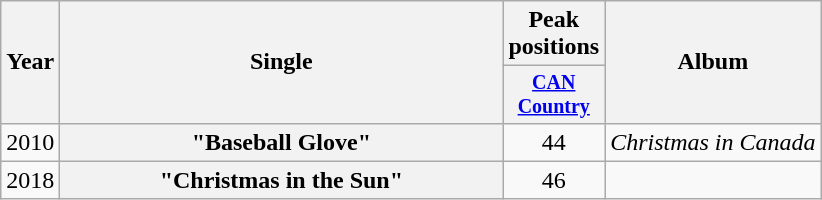<table class="wikitable plainrowheaders" style="text-align:center;">
<tr>
<th rowspan="2">Year</th>
<th rowspan="2" style="width:18em;">Single</th>
<th colspan="1">Peak positions</th>
<th rowspan="2">Album</th>
</tr>
<tr style="font-size:smaller;">
<th style="width:4em;"><a href='#'>CAN Country</a><br></th>
</tr>
<tr>
<td>2010</td>
<th scope="row">"Baseball Glove"</th>
<td>44</td>
<td align="left"><em>Christmas in Canada</em></td>
</tr>
<tr>
<td>2018</td>
<th scope="row">"Christmas in the Sun"</th>
<td>46</td>
<td></td>
</tr>
</table>
